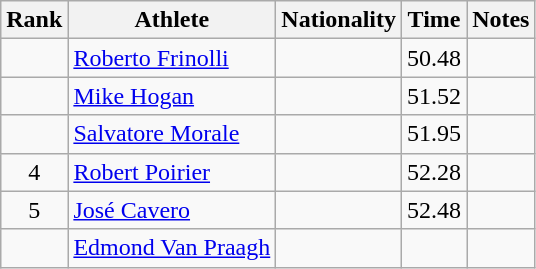<table class="wikitable sortable" style="text-align:center">
<tr>
<th>Rank</th>
<th>Athlete</th>
<th>Nationality</th>
<th>Time</th>
<th>Notes</th>
</tr>
<tr>
<td></td>
<td align=left><a href='#'>Roberto Frinolli</a></td>
<td align=left></td>
<td>50.48</td>
<td></td>
</tr>
<tr>
<td></td>
<td align=left><a href='#'>Mike Hogan</a></td>
<td align=left></td>
<td>51.52</td>
<td></td>
</tr>
<tr>
<td></td>
<td align=left><a href='#'>Salvatore Morale</a></td>
<td align=left></td>
<td>51.95</td>
<td></td>
</tr>
<tr>
<td>4</td>
<td align=left><a href='#'>Robert Poirier</a></td>
<td align=left></td>
<td>52.28</td>
<td></td>
</tr>
<tr>
<td>5</td>
<td align=left><a href='#'>José Cavero</a></td>
<td align=left></td>
<td>52.48</td>
<td></td>
</tr>
<tr>
<td></td>
<td align=left><a href='#'>Edmond Van Praagh</a></td>
<td align=left></td>
<td></td>
<td></td>
</tr>
</table>
